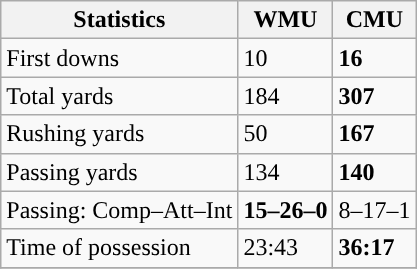<table class="wikitable" style="float: left;">
<tr>
<th>Statistics</th>
<th>WMU</th>
<th>CMU</th>
</tr>
<tr>
<td>First downs</td>
<td>10</td>
<td><strong>16</strong></td>
</tr>
<tr>
<td>Total yards</td>
<td>184</td>
<td><strong>307</strong></td>
</tr>
<tr>
<td>Rushing yards</td>
<td>50</td>
<td><strong>167</strong></td>
</tr>
<tr>
<td>Passing yards</td>
<td>134</td>
<td><strong>140</strong></td>
</tr>
<tr>
<td>Passing: Comp–Att–Int</td>
<td><strong>15–26–0</strong></td>
<td>8–17–1</td>
</tr>
<tr>
<td>Time of possession</td>
<td>23:43</td>
<td><strong>36:17</strong></td>
</tr>
<tr>
</tr>
</table>
